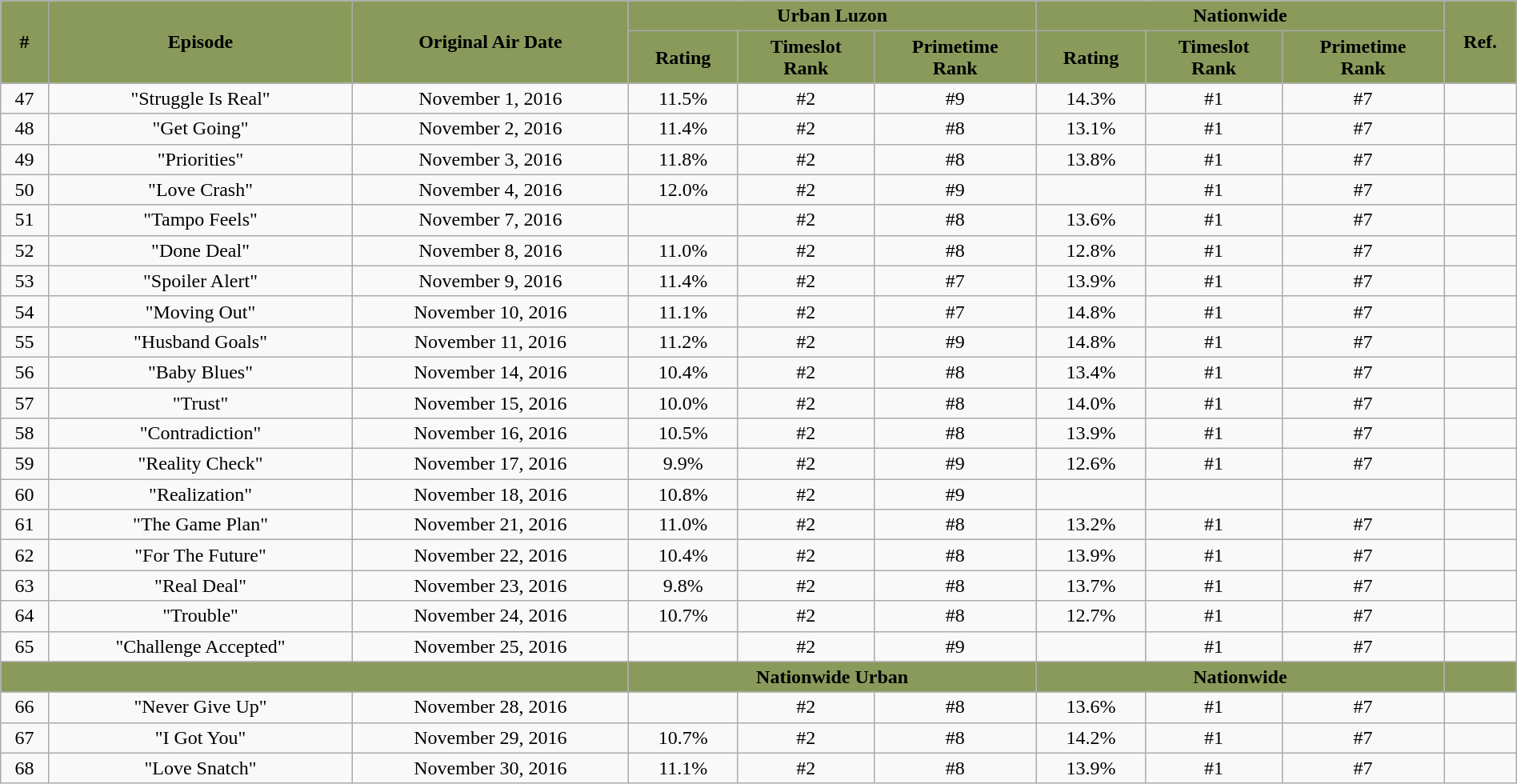<table class="wikitable"  style="text-align:center; line-height:18px; width:100%;">
<tr>
<th style="background:#8a9a5b;" rowspan="2">#</th>
<th style="background:#8a9a5b;" rowspan="2">Episode</th>
<th style="background:#8a9a5b;" rowspan="2">Original Air Date</th>
<th style="background:#8a9a5b;" colspan="3">Urban Luzon</th>
<th style="background:#8a9a5b;" colspan="3">Nationwide</th>
<th style="background:#8a9a5b;" rowspan="2">Ref.</th>
</tr>
<tr>
<th style="background:#8a9a5b;">Rating</th>
<th style="background:#8a9a5b;">Timeslot<br>Rank</th>
<th style="background:#8a9a5b;">Primetime<br>Rank</th>
<th style="background:#8a9a5b;">Rating</th>
<th style="background:#8a9a5b;">Timeslot<br>Rank</th>
<th style="background:#8a9a5b;">Primetime<br>Rank</th>
</tr>
<tr>
<td>47</td>
<td>"Struggle Is Real"</td>
<td>November 1, 2016</td>
<td>11.5%</td>
<td>#2</td>
<td>#9</td>
<td>14.3%</td>
<td>#1</td>
<td>#7</td>
<td></td>
</tr>
<tr>
<td>48</td>
<td>"Get Going"</td>
<td>November 2, 2016</td>
<td>11.4%</td>
<td>#2</td>
<td>#8</td>
<td>13.1%</td>
<td>#1</td>
<td>#7</td>
<td></td>
</tr>
<tr>
<td>49</td>
<td>"Priorities"</td>
<td>November 3, 2016</td>
<td>11.8%</td>
<td>#2</td>
<td>#8</td>
<td>13.8%</td>
<td>#1</td>
<td>#7</td>
<td></td>
</tr>
<tr>
<td>50</td>
<td>"Love Crash"</td>
<td>November 4, 2016</td>
<td>12.0%</td>
<td>#2</td>
<td>#9</td>
<td></td>
<td>#1</td>
<td>#7</td>
<td></td>
</tr>
<tr>
<td>51</td>
<td>"Tampo Feels"</td>
<td>November 7, 2016</td>
<td></td>
<td>#2</td>
<td>#8</td>
<td>13.6%</td>
<td>#1</td>
<td>#7</td>
<td></td>
</tr>
<tr>
<td>52</td>
<td>"Done Deal"</td>
<td>November 8, 2016</td>
<td>11.0%</td>
<td>#2</td>
<td>#8</td>
<td>12.8%</td>
<td>#1</td>
<td>#7</td>
<td></td>
</tr>
<tr>
<td>53</td>
<td>"Spoiler Alert"</td>
<td>November 9, 2016</td>
<td>11.4%</td>
<td>#2</td>
<td>#7</td>
<td>13.9%</td>
<td>#1</td>
<td>#7</td>
<td></td>
</tr>
<tr>
<td>54</td>
<td>"Moving Out"</td>
<td>November 10, 2016</td>
<td>11.1%</td>
<td>#2</td>
<td>#7</td>
<td>14.8%</td>
<td>#1</td>
<td>#7</td>
<td></td>
</tr>
<tr>
<td>55</td>
<td>"Husband Goals"</td>
<td>November 11, 2016</td>
<td>11.2%</td>
<td>#2</td>
<td>#9</td>
<td>14.8%</td>
<td>#1</td>
<td>#7</td>
<td></td>
</tr>
<tr>
<td>56</td>
<td>"Baby Blues"</td>
<td>November 14, 2016</td>
<td>10.4%</td>
<td>#2</td>
<td>#8</td>
<td>13.4%</td>
<td>#1</td>
<td>#7</td>
<td></td>
</tr>
<tr>
<td>57</td>
<td>"Trust"</td>
<td>November 15, 2016</td>
<td>10.0%</td>
<td>#2</td>
<td>#8</td>
<td>14.0%</td>
<td>#1</td>
<td>#7</td>
<td></td>
</tr>
<tr>
<td>58</td>
<td>"Contradiction"</td>
<td>November 16, 2016</td>
<td>10.5%</td>
<td>#2</td>
<td>#8</td>
<td>13.9%</td>
<td>#1</td>
<td>#7</td>
<td></td>
</tr>
<tr>
<td>59</td>
<td>"Reality Check"</td>
<td>November 17, 2016</td>
<td>9.9%</td>
<td>#2</td>
<td>#9</td>
<td>12.6%</td>
<td>#1</td>
<td>#7</td>
<td></td>
</tr>
<tr>
<td>60</td>
<td>"Realization"</td>
<td>November 18, 2016</td>
<td>10.8%</td>
<td>#2</td>
<td>#9</td>
<td></td>
<td></td>
<td></td>
<td></td>
</tr>
<tr>
<td>61</td>
<td>"The Game Plan"</td>
<td>November 21, 2016</td>
<td>11.0%</td>
<td>#2</td>
<td>#8</td>
<td>13.2%</td>
<td>#1</td>
<td>#7</td>
<td></td>
</tr>
<tr>
<td>62</td>
<td>"For The Future"</td>
<td>November 22, 2016</td>
<td>10.4%</td>
<td>#2</td>
<td>#8</td>
<td>13.9%</td>
<td>#1</td>
<td>#7</td>
<td></td>
</tr>
<tr>
<td>63</td>
<td>"Real Deal"</td>
<td>November 23, 2016</td>
<td>9.8%</td>
<td>#2</td>
<td>#8</td>
<td>13.7%</td>
<td>#1</td>
<td>#7</td>
<td></td>
</tr>
<tr>
<td>64</td>
<td>"Trouble"</td>
<td>November 24, 2016</td>
<td>10.7%</td>
<td>#2</td>
<td>#8</td>
<td>12.7%</td>
<td>#1</td>
<td>#7</td>
<td></td>
</tr>
<tr>
<td>65</td>
<td>"Challenge Accepted"</td>
<td>November 25, 2016</td>
<td></td>
<td>#2</td>
<td>#9</td>
<td></td>
<td>#1</td>
<td>#7</td>
<td></td>
</tr>
<tr>
<th colspan="3" style="background:#8a9a5b;" width:75px;></th>
<th colspan="3" style="background:#8a9a5b;" width:75px;>Nationwide Urban</th>
<th colspan="3" style="background:#8a9a5b;" width:75px;>Nationwide</th>
<th style="background:#8a9a5b;" width:75px;></th>
</tr>
<tr>
<td>66</td>
<td>"Never Give Up"</td>
<td>November 28, 2016</td>
<td></td>
<td>#2</td>
<td>#8</td>
<td>13.6%</td>
<td>#1</td>
<td>#7</td>
<td></td>
</tr>
<tr>
<td>67</td>
<td>"I Got You"</td>
<td>November 29, 2016</td>
<td>10.7%</td>
<td>#2</td>
<td>#8</td>
<td>14.2%</td>
<td>#1</td>
<td>#7</td>
<td></td>
</tr>
<tr>
<td>68</td>
<td>"Love Snatch"</td>
<td>November 30, 2016</td>
<td>11.1%</td>
<td>#2</td>
<td>#8</td>
<td>13.9%</td>
<td>#1</td>
<td>#7</td>
<td></td>
</tr>
</table>
